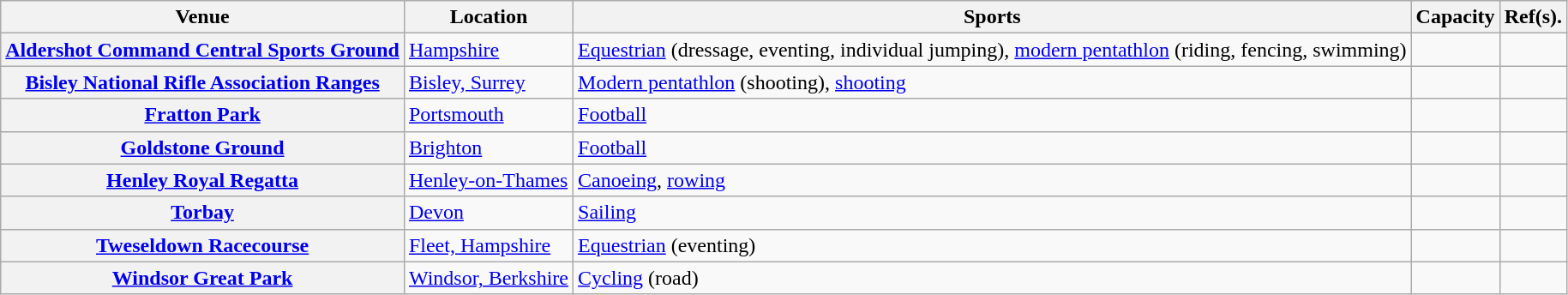<table class="wikitable sortable plainrowheaders">
<tr>
<th scope="col">Venue</th>
<th scope="col">Location</th>
<th scope="col" class="unsortable">Sports</th>
<th scope="col" class="unsortable">Capacity</th>
<th scope="col" class="unsortable">Ref(s).</th>
</tr>
<tr>
<th scope="row"><a href='#'>Aldershot Command Central Sports Ground</a></th>
<td><a href='#'>Hampshire</a></td>
<td><a href='#'>Equestrian</a> (dressage, eventing, individual jumping), <a href='#'>modern pentathlon</a> (riding, fencing, swimming)</td>
<td align="right"></td>
<td align=center></td>
</tr>
<tr>
<th scope="row"><a href='#'>Bisley National Rifle Association Ranges</a></th>
<td><a href='#'>Bisley, Surrey</a></td>
<td><a href='#'>Modern pentathlon</a> (shooting), <a href='#'>shooting</a></td>
<td align="right"></td>
<td align=center></td>
</tr>
<tr>
<th scope="row"><a href='#'>Fratton Park</a></th>
<td><a href='#'>Portsmouth</a></td>
<td><a href='#'>Football</a></td>
<td align="right"></td>
<td align=center></td>
</tr>
<tr>
<th scope="row"><a href='#'>Goldstone Ground</a></th>
<td><a href='#'>Brighton</a></td>
<td><a href='#'>Football</a></td>
<td align="right"></td>
<td align=center></td>
</tr>
<tr>
<th scope="row"><a href='#'>Henley Royal Regatta</a></th>
<td><a href='#'>Henley-on-Thames</a></td>
<td><a href='#'>Canoeing</a>, <a href='#'>rowing</a></td>
<td align="right"></td>
<td align=center></td>
</tr>
<tr>
<th scope="row"><a href='#'>Torbay</a></th>
<td><a href='#'>Devon</a></td>
<td><a href='#'>Sailing</a></td>
<td align="right"></td>
<td align=center></td>
</tr>
<tr>
<th scope="row"><a href='#'>Tweseldown Racecourse</a></th>
<td><a href='#'>Fleet, Hampshire</a></td>
<td><a href='#'>Equestrian</a> (eventing)</td>
<td align="right"></td>
<td align=center></td>
</tr>
<tr>
<th scope="row"><a href='#'>Windsor Great Park</a></th>
<td><a href='#'>Windsor, Berkshire</a></td>
<td><a href='#'>Cycling</a> (road)</td>
<td align="right"></td>
<td align=center></td>
</tr>
</table>
